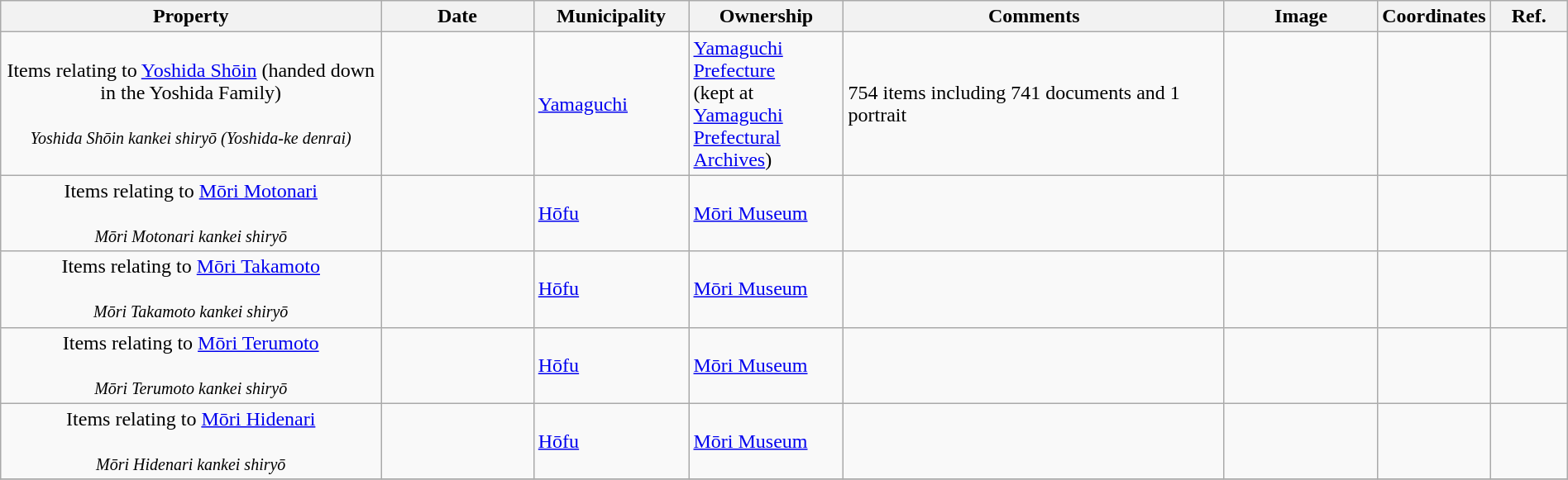<table class="wikitable sortable"  style="width:100%;">
<tr>
<th width="25%" align="left">Property</th>
<th width="10%" align="left" data-sort-type="number">Date</th>
<th width="10%" align="left">Municipality</th>
<th width="10%" align="left">Ownership</th>
<th width="25%" align="left" class="unsortable">Comments</th>
<th width="10%" align="left" class="unsortable">Image</th>
<th width="5%" align="left" class="unsortable">Coordinates</th>
<th width="5%" align="left" class="unsortable">Ref.</th>
</tr>
<tr>
<td align="center">Items relating to <a href='#'>Yoshida Shōin</a> (handed down in the Yoshida Family)<br><br><small><em>Yoshida Shōin kankei shiryō (Yoshida-ke denrai)</em></small></td>
<td></td>
<td><a href='#'>Yamaguchi</a></td>
<td><a href='#'>Yamaguchi Prefecture</a><br>(kept at <a href='#'>Yamaguchi Prefectural Archives</a>)</td>
<td>754 items including 741 documents and 1 portrait</td>
<td></td>
<td></td>
<td></td>
</tr>
<tr>
<td align="center">Items relating to <a href='#'>Mōri Motonari</a><br><br><small><em>Mōri Motonari kankei shiryō</em></small></td>
<td></td>
<td><a href='#'>Hōfu</a></td>
<td><a href='#'>Mōri Museum</a></td>
<td></td>
<td></td>
<td></td>
<td></td>
</tr>
<tr>
<td align="center">Items relating to <a href='#'>Mōri Takamoto</a><br><br><small><em>Mōri Takamoto kankei shiryō</em></small></td>
<td></td>
<td><a href='#'>Hōfu</a></td>
<td><a href='#'>Mōri Museum</a></td>
<td></td>
<td></td>
<td></td>
<td></td>
</tr>
<tr>
<td align="center">Items relating to <a href='#'>Mōri Terumoto</a><br><br><small><em>Mōri Terumoto kankei shiryō</em></small></td>
<td></td>
<td><a href='#'>Hōfu</a></td>
<td><a href='#'>Mōri Museum</a></td>
<td></td>
<td></td>
<td></td>
<td></td>
</tr>
<tr>
<td align="center">Items relating to <a href='#'>Mōri Hidenari</a><br><br><small><em>Mōri Hidenari kankei shiryō</em></small></td>
<td></td>
<td><a href='#'>Hōfu</a></td>
<td><a href='#'>Mōri Museum</a></td>
<td></td>
<td></td>
<td></td>
<td></td>
</tr>
<tr>
</tr>
</table>
